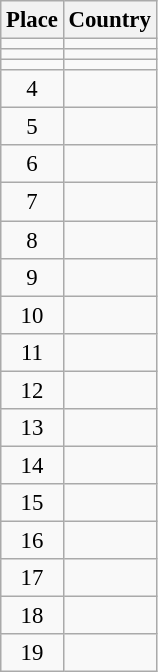<table class="wikitable" style="font-size:95%;">
<tr>
<th>Place</th>
<th>Country</th>
</tr>
<tr>
<td align=center></td>
<td></td>
</tr>
<tr>
<td align=center></td>
<td></td>
</tr>
<tr>
<td align=center></td>
<td></td>
</tr>
<tr>
<td align=center>4</td>
<td></td>
</tr>
<tr>
<td align=center>5</td>
<td></td>
</tr>
<tr>
<td align=center>6</td>
<td></td>
</tr>
<tr>
<td align=center>7</td>
<td></td>
</tr>
<tr>
<td align=center>8</td>
<td></td>
</tr>
<tr>
<td align=center>9</td>
<td></td>
</tr>
<tr>
<td align=center>10</td>
<td></td>
</tr>
<tr>
<td align=center>11</td>
<td></td>
</tr>
<tr>
<td align=center>12</td>
<td></td>
</tr>
<tr>
<td align=center>13</td>
<td></td>
</tr>
<tr>
<td align=center>14</td>
<td></td>
</tr>
<tr>
<td align=center>15</td>
<td></td>
</tr>
<tr>
<td align=center>16</td>
<td></td>
</tr>
<tr>
<td align=center>17</td>
<td></td>
</tr>
<tr>
<td align=center>18</td>
<td></td>
</tr>
<tr>
<td align=center>19</td>
<td></td>
</tr>
</table>
